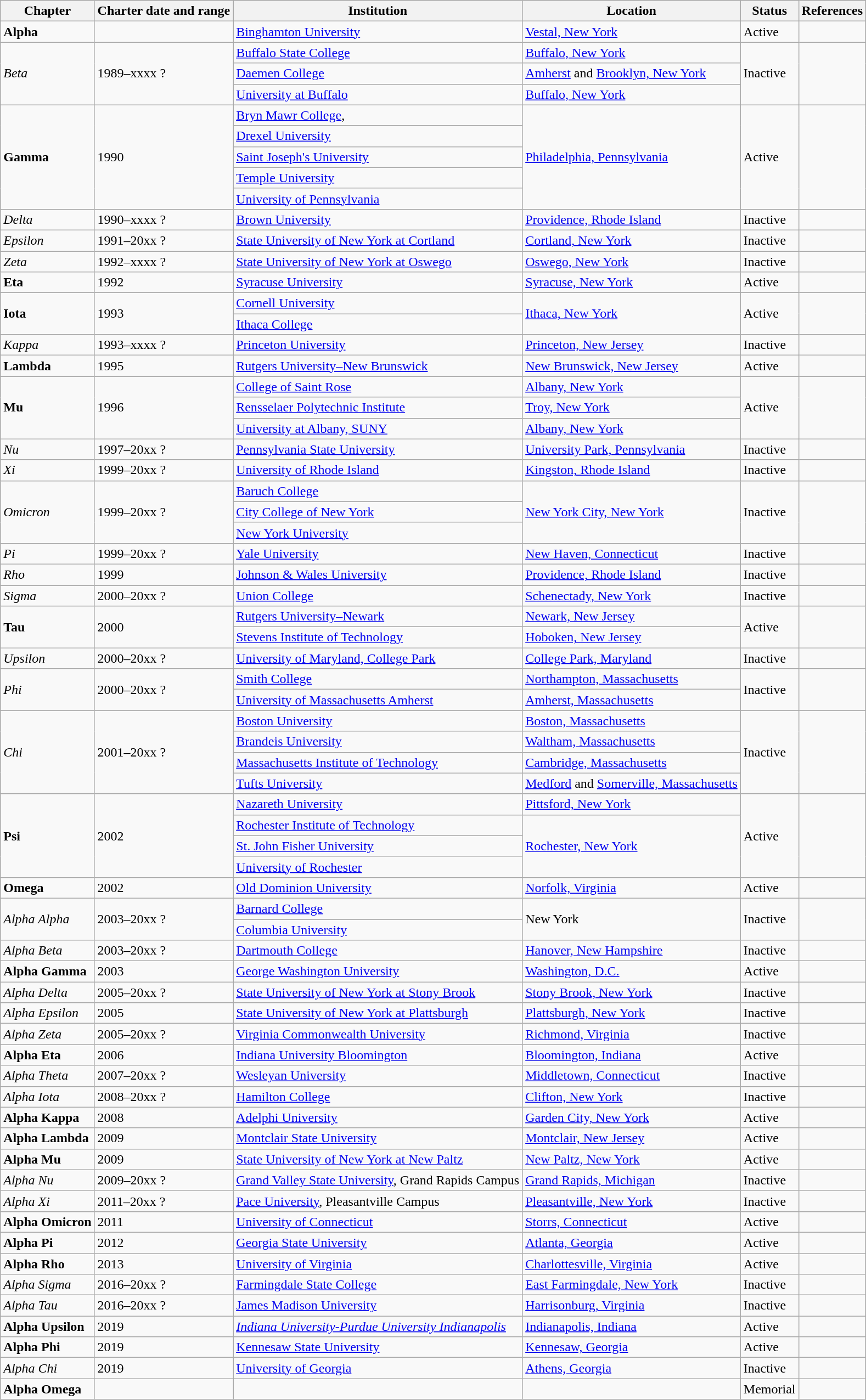<table class="wikitable sortable">
<tr>
<th>Chapter</th>
<th>Charter date and range</th>
<th>Institution</th>
<th>Location</th>
<th>Status</th>
<th>References</th>
</tr>
<tr>
<td><strong>Alpha</strong></td>
<td></td>
<td><a href='#'>Binghamton University</a></td>
<td><a href='#'>Vestal, New York</a></td>
<td>Active</td>
<td></td>
</tr>
<tr>
<td rowspan="3"><em>Beta</em></td>
<td rowspan="3">1989–xxxx ?</td>
<td><a href='#'>Buffalo State College</a></td>
<td><a href='#'>Buffalo, New York</a></td>
<td rowspan="3">Inactive</td>
<td rowspan="3"></td>
</tr>
<tr>
<td><a href='#'>Daemen College</a></td>
<td><a href='#'>Amherst</a> and <a href='#'>Brooklyn, New York</a></td>
</tr>
<tr>
<td><a href='#'>University at Buffalo</a></td>
<td><a href='#'>Buffalo, New York</a></td>
</tr>
<tr>
<td rowspan="5"><strong>Gamma</strong></td>
<td rowspan="5">1990</td>
<td><a href='#'>Bryn Mawr College</a>,</td>
<td rowspan="5"><a href='#'>Philadelphia, Pennsylvania</a></td>
<td rowspan="5">Active</td>
<td rowspan="5"></td>
</tr>
<tr>
<td><a href='#'>Drexel University</a></td>
</tr>
<tr>
<td><a href='#'>Saint Joseph's University</a></td>
</tr>
<tr>
<td><a href='#'>Temple University</a></td>
</tr>
<tr>
<td><a href='#'>University of Pennsylvania</a></td>
</tr>
<tr>
<td><em>Delta</em></td>
<td>1990–xxxx ?</td>
<td><a href='#'>Brown University</a></td>
<td><a href='#'>Providence, Rhode Island</a></td>
<td>Inactive</td>
<td></td>
</tr>
<tr>
<td><em>Epsilon</em></td>
<td>1991–20xx ?</td>
<td><a href='#'>State University of New York at Cortland</a></td>
<td><a href='#'>Cortland, New York</a></td>
<td>Inactive</td>
<td></td>
</tr>
<tr>
<td><em>Zeta</em></td>
<td>1992–xxxx ?</td>
<td><a href='#'>State University of New York at Oswego</a></td>
<td><a href='#'>Oswego, New York</a></td>
<td>Inactive</td>
<td></td>
</tr>
<tr>
<td><strong>Eta</strong></td>
<td>1992</td>
<td><a href='#'>Syracuse University</a></td>
<td><a href='#'>Syracuse, New York</a></td>
<td>Active</td>
<td></td>
</tr>
<tr>
<td rowspan="2"><strong>Iota</strong></td>
<td rowspan="2">1993</td>
<td><a href='#'>Cornell University</a></td>
<td rowspan="2"><a href='#'>Ithaca, New York</a></td>
<td rowspan="2">Active</td>
<td rowspan="2"></td>
</tr>
<tr>
<td><a href='#'>Ithaca College</a></td>
</tr>
<tr>
<td><em>Kappa</em></td>
<td>1993–xxxx ?</td>
<td><a href='#'>Princeton University</a></td>
<td><a href='#'>Princeton, New Jersey</a></td>
<td>Inactive</td>
<td></td>
</tr>
<tr>
<td><strong>Lambda</strong></td>
<td>1995</td>
<td><a href='#'>Rutgers University–New Brunswick</a></td>
<td><a href='#'>New Brunswick, New Jersey</a></td>
<td>Active</td>
<td></td>
</tr>
<tr>
<td rowspan="3"><strong>Mu</strong></td>
<td rowspan="3">1996</td>
<td><a href='#'>College of Saint Rose</a></td>
<td><a href='#'>Albany, New York</a></td>
<td rowspan="3">Active</td>
<td rowspan="3"></td>
</tr>
<tr>
<td><a href='#'>Rensselaer Polytechnic Institute</a></td>
<td><a href='#'>Troy, New York</a></td>
</tr>
<tr>
<td><a href='#'>University at Albany, SUNY</a></td>
<td><a href='#'>Albany, New York</a></td>
</tr>
<tr>
<td><em>Nu</em></td>
<td>1997–20xx ?</td>
<td><a href='#'>Pennsylvania State University</a></td>
<td><a href='#'>University Park, Pennsylvania</a></td>
<td>Inactive</td>
<td></td>
</tr>
<tr>
<td><em>Xi</em></td>
<td>1999–20xx ?</td>
<td><a href='#'>University of Rhode Island</a></td>
<td><a href='#'>Kingston, Rhode Island</a></td>
<td>Inactive</td>
<td></td>
</tr>
<tr>
<td rowspan="3"><em>Omicron</em></td>
<td rowspan="3">1999–20xx ?</td>
<td><a href='#'>Baruch College</a></td>
<td rowspan="3"><a href='#'>New York City, New York</a></td>
<td rowspan="3">Inactive</td>
<td rowspan="3"></td>
</tr>
<tr>
<td><a href='#'>City College of New York</a></td>
</tr>
<tr>
<td><a href='#'>New York University</a></td>
</tr>
<tr>
<td><em>Pi</em></td>
<td>1999–20xx ?</td>
<td><a href='#'>Yale University</a></td>
<td><a href='#'>New Haven, Connecticut</a></td>
<td>Inactive</td>
<td></td>
</tr>
<tr>
<td><em>Rho</em></td>
<td>1999</td>
<td><a href='#'>Johnson & Wales University</a></td>
<td><a href='#'>Providence, Rhode Island</a></td>
<td>Inactive</td>
<td></td>
</tr>
<tr>
<td><em>Sigma</em></td>
<td>2000–20xx ?</td>
<td><a href='#'>Union College</a></td>
<td><a href='#'>Schenectady, New York</a></td>
<td>Inactive</td>
<td></td>
</tr>
<tr>
<td rowspan="2"><strong>Tau</strong></td>
<td rowspan="2">2000</td>
<td><a href='#'>Rutgers University–Newark</a></td>
<td><a href='#'>Newark, New Jersey</a></td>
<td rowspan="2">Active</td>
<td rowspan="2"></td>
</tr>
<tr>
<td><a href='#'>Stevens Institute of Technology</a></td>
<td><a href='#'>Hoboken, New Jersey</a></td>
</tr>
<tr>
<td><em>Upsilon</em></td>
<td>2000–20xx ?</td>
<td><a href='#'>University of Maryland, College Park</a></td>
<td><a href='#'>College Park, Maryland</a></td>
<td>Inactive</td>
<td></td>
</tr>
<tr>
<td rowspan="2"><em>Phi</em></td>
<td rowspan="2">2000–20xx ?</td>
<td><a href='#'>Smith College</a></td>
<td><a href='#'>Northampton, Massachusetts</a></td>
<td rowspan="2">Inactive</td>
<td rowspan="2"></td>
</tr>
<tr>
<td><a href='#'>University of Massachusetts Amherst</a></td>
<td><a href='#'>Amherst, Massachusetts</a></td>
</tr>
<tr>
<td rowspan="4"><em>Chi</em></td>
<td rowspan="4">2001–20xx ?</td>
<td><a href='#'>Boston University</a></td>
<td><a href='#'>Boston, Massachusetts</a></td>
<td rowspan="4">Inactive</td>
<td rowspan="4"></td>
</tr>
<tr>
<td><a href='#'>Brandeis University</a></td>
<td><a href='#'>Waltham, Massachusetts</a></td>
</tr>
<tr>
<td><a href='#'>Massachusetts Institute of Technology</a></td>
<td><a href='#'>Cambridge, Massachusetts</a></td>
</tr>
<tr>
<td><a href='#'>Tufts University</a></td>
<td><a href='#'>Medford</a> and <a href='#'>Somerville, Massachusetts</a></td>
</tr>
<tr>
<td rowspan="4"><strong>Psi</strong></td>
<td rowspan="4">2002</td>
<td><a href='#'>Nazareth University</a></td>
<td><a href='#'>Pittsford, New York</a></td>
<td rowspan="4">Active</td>
<td rowspan="4"></td>
</tr>
<tr>
<td><a href='#'>Rochester Institute of Technology</a></td>
<td rowspan="3"><a href='#'>Rochester, New York</a></td>
</tr>
<tr>
<td><a href='#'>St. John Fisher University</a></td>
</tr>
<tr>
<td><a href='#'>University of Rochester</a></td>
</tr>
<tr>
<td><strong>Omega</strong></td>
<td>2002</td>
<td><a href='#'>Old Dominion University</a></td>
<td><a href='#'>Norfolk, Virginia</a></td>
<td>Active</td>
<td></td>
</tr>
<tr>
<td rowspan="2"><em>Alpha Alpha</em></td>
<td rowspan="2">2003–20xx ?</td>
<td><a href='#'>Barnard College</a></td>
<td rowspan="2">New York</td>
<td rowspan="2">Inactive</td>
<td rowspan="2"></td>
</tr>
<tr>
<td><a href='#'>Columbia University</a></td>
</tr>
<tr>
<td><em>Alpha Beta</em></td>
<td>2003–20xx ?</td>
<td><a href='#'>Dartmouth College</a></td>
<td><a href='#'>Hanover, New Hampshire</a></td>
<td>Inactive</td>
<td></td>
</tr>
<tr>
<td><strong>Alpha Gamma</strong></td>
<td>2003</td>
<td><a href='#'>George Washington University</a></td>
<td><a href='#'>Washington, D.C.</a></td>
<td>Active</td>
<td></td>
</tr>
<tr>
<td><em>Alpha Delta</em></td>
<td>2005–20xx ?</td>
<td><a href='#'>State University of New York at Stony Brook</a></td>
<td><a href='#'>Stony Brook, New York</a></td>
<td>Inactive</td>
<td></td>
</tr>
<tr>
<td><em>Alpha Epsilon</em></td>
<td>2005</td>
<td><a href='#'>State University of New York at Plattsburgh</a></td>
<td><a href='#'>Plattsburgh, New York</a></td>
<td>Inactive</td>
<td></td>
</tr>
<tr>
<td><em>Alpha Zeta</em></td>
<td>2005–20xx ?</td>
<td><a href='#'>Virginia Commonwealth University</a></td>
<td><a href='#'>Richmond, Virginia</a></td>
<td>Inactive</td>
<td></td>
</tr>
<tr>
<td><strong>Alpha Eta</strong></td>
<td>2006</td>
<td><a href='#'>Indiana University Bloomington</a></td>
<td><a href='#'>Bloomington, Indiana</a></td>
<td>Active</td>
<td></td>
</tr>
<tr>
<td><em>Alpha Theta</em></td>
<td>2007–20xx ?</td>
<td><a href='#'>Wesleyan University</a></td>
<td><a href='#'>Middletown, Connecticut</a></td>
<td>Inactive</td>
<td></td>
</tr>
<tr>
<td><em>Alpha Iota</em></td>
<td>2008–20xx ?</td>
<td><a href='#'>Hamilton College</a></td>
<td><a href='#'>Clifton, New York</a></td>
<td>Inactive</td>
<td></td>
</tr>
<tr>
<td><strong>Alpha Kappa</strong></td>
<td>2008</td>
<td><a href='#'>Adelphi University</a></td>
<td><a href='#'>Garden City, New York</a></td>
<td>Active</td>
<td></td>
</tr>
<tr>
<td><strong>Alpha Lambda</strong></td>
<td>2009</td>
<td><a href='#'>Montclair State University</a></td>
<td><a href='#'>Montclair, New Jersey</a></td>
<td>Active</td>
<td></td>
</tr>
<tr>
<td><strong>Alpha Mu</strong></td>
<td>2009</td>
<td><a href='#'>State University of New York at New Paltz</a></td>
<td><a href='#'>New Paltz, New York</a></td>
<td>Active</td>
<td></td>
</tr>
<tr>
<td><em>Alpha Nu</em></td>
<td>2009–20xx ?</td>
<td><a href='#'>Grand Valley State University</a>, Grand Rapids Campus</td>
<td><a href='#'>Grand Rapids, Michigan</a></td>
<td>Inactive</td>
<td></td>
</tr>
<tr>
<td><em>Alpha Xi</em></td>
<td>2011–20xx ?</td>
<td><a href='#'>Pace University</a>, Pleasantville Campus</td>
<td><a href='#'>Pleasantville, New York</a></td>
<td>Inactive</td>
<td></td>
</tr>
<tr>
<td><strong>Alpha Omicron</strong></td>
<td>2011</td>
<td><a href='#'>University of Connecticut</a></td>
<td><a href='#'>Storrs, Connecticut</a></td>
<td>Active</td>
<td></td>
</tr>
<tr>
<td><strong>Alpha Pi</strong></td>
<td>2012</td>
<td><a href='#'>Georgia State University</a></td>
<td><a href='#'>Atlanta, Georgia</a></td>
<td>Active</td>
<td></td>
</tr>
<tr>
<td><strong>Alpha Rho</strong></td>
<td>2013</td>
<td><a href='#'>University of Virginia</a></td>
<td><a href='#'>Charlottesville, Virginia</a></td>
<td>Active</td>
<td></td>
</tr>
<tr>
<td><em>Alpha Sigma</em></td>
<td>2016–20xx ?</td>
<td><a href='#'>Farmingdale State College</a></td>
<td><a href='#'>East Farmingdale, New York</a></td>
<td>Inactive</td>
<td></td>
</tr>
<tr>
<td><em>Alpha Tau</em></td>
<td>2016–20xx ?</td>
<td><a href='#'>James Madison University</a></td>
<td><a href='#'>Harrisonburg, Virginia</a></td>
<td>Inactive</td>
<td></td>
</tr>
<tr>
<td><strong>Alpha Upsilon</strong></td>
<td>2019</td>
<td><em><a href='#'>Indiana University-Purdue University Indianapolis</a></em></td>
<td><a href='#'>Indianapolis, Indiana</a></td>
<td>Active</td>
<td></td>
</tr>
<tr>
<td><strong>Alpha Phi</strong></td>
<td>2019</td>
<td><a href='#'>Kennesaw State University</a></td>
<td><a href='#'>Kennesaw, Georgia</a></td>
<td>Active</td>
<td></td>
</tr>
<tr>
<td><em>Alpha Chi</em></td>
<td>2019</td>
<td><a href='#'>University of Georgia</a></td>
<td><a href='#'>Athens, Georgia</a></td>
<td>Inactive</td>
<td></td>
</tr>
<tr>
<td><strong>Alpha Omega</strong></td>
<td></td>
<td></td>
<td></td>
<td>Memorial</td>
<td></td>
</tr>
</table>
